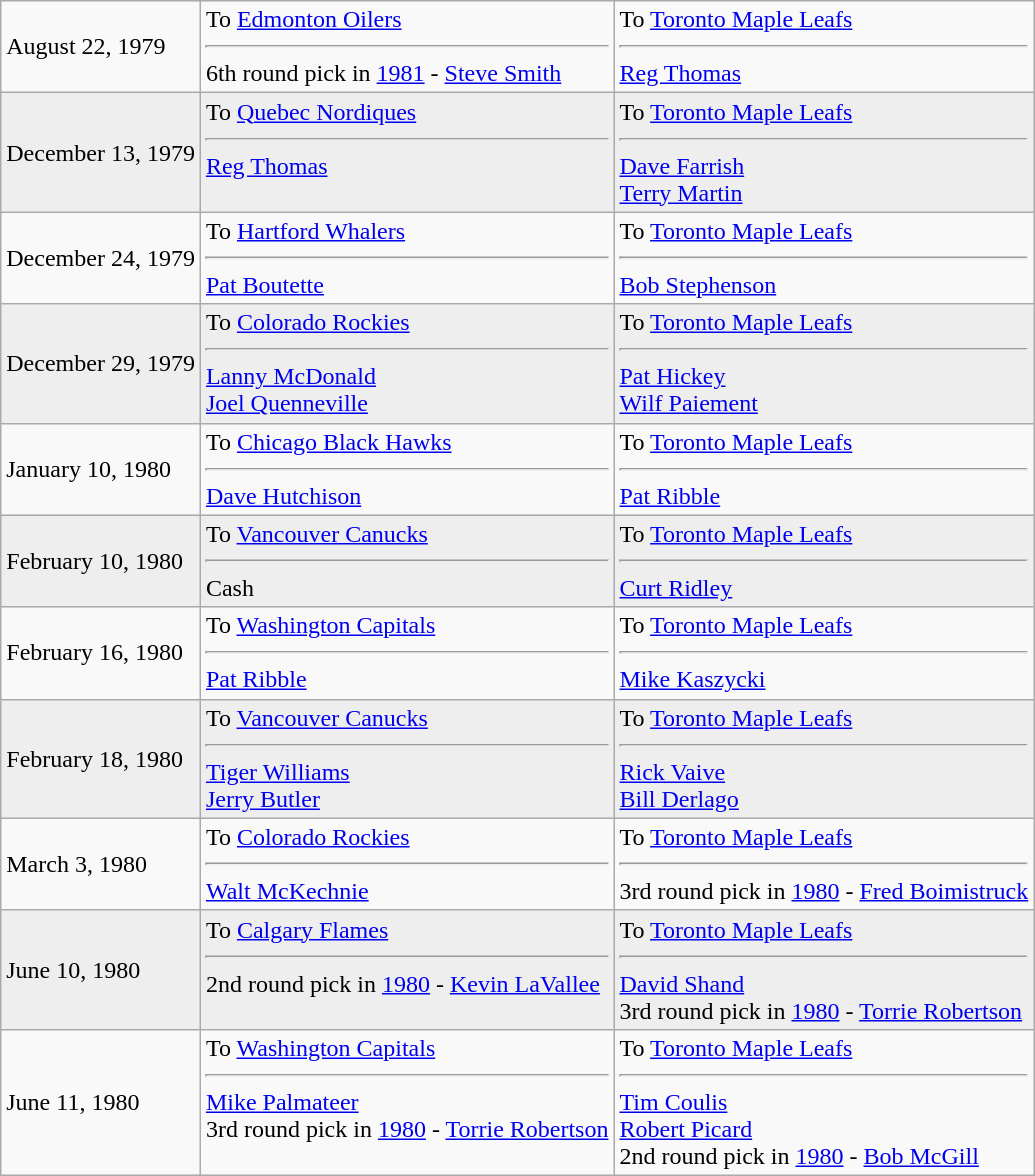<table class="wikitable">
<tr>
<td>August 22, 1979</td>
<td valign="top">To <a href='#'>Edmonton Oilers</a><hr>6th round pick in <a href='#'>1981</a> - <a href='#'>Steve Smith</a></td>
<td valign="top">To <a href='#'>Toronto Maple Leafs</a><hr><a href='#'>Reg Thomas</a></td>
</tr>
<tr style="background:#eee;">
<td>December 13, 1979</td>
<td valign="top">To <a href='#'>Quebec Nordiques</a><hr><a href='#'>Reg Thomas</a></td>
<td valign="top">To <a href='#'>Toronto Maple Leafs</a><hr><a href='#'>Dave Farrish</a> <br> <a href='#'>Terry Martin</a></td>
</tr>
<tr>
<td>December 24, 1979</td>
<td valign="top">To <a href='#'>Hartford Whalers</a><hr><a href='#'>Pat Boutette</a></td>
<td valign="top">To <a href='#'>Toronto Maple Leafs</a><hr><a href='#'>Bob Stephenson</a></td>
</tr>
<tr style="background:#eee;">
<td>December 29, 1979</td>
<td valign="top">To <a href='#'>Colorado Rockies</a><hr><a href='#'>Lanny McDonald</a> <br> <a href='#'>Joel Quenneville</a></td>
<td valign="top">To <a href='#'>Toronto Maple Leafs</a><hr><a href='#'>Pat Hickey</a> <br> <a href='#'>Wilf Paiement</a></td>
</tr>
<tr>
<td>January 10, 1980</td>
<td valign="top">To <a href='#'>Chicago Black Hawks</a><hr><a href='#'>Dave Hutchison</a></td>
<td valign="top">To <a href='#'>Toronto Maple Leafs</a><hr><a href='#'>Pat Ribble</a></td>
</tr>
<tr style="background:#eee;">
<td>February 10, 1980</td>
<td valign="top">To <a href='#'>Vancouver Canucks</a><hr>Cash</td>
<td valign="top">To <a href='#'>Toronto Maple Leafs</a><hr><a href='#'>Curt Ridley</a></td>
</tr>
<tr>
<td>February 16, 1980</td>
<td valign="top">To <a href='#'>Washington Capitals</a><hr><a href='#'>Pat Ribble</a></td>
<td valign="top">To <a href='#'>Toronto Maple Leafs</a><hr><a href='#'>Mike Kaszycki</a></td>
</tr>
<tr style="background:#eee;">
<td>February 18, 1980</td>
<td valign="top">To <a href='#'>Vancouver Canucks</a><hr><a href='#'>Tiger Williams</a> <br> <a href='#'>Jerry Butler</a></td>
<td valign="top">To <a href='#'>Toronto Maple Leafs</a><hr><a href='#'>Rick Vaive</a> <br> <a href='#'>Bill Derlago</a></td>
</tr>
<tr>
<td>March 3, 1980</td>
<td valign="top">To <a href='#'>Colorado Rockies</a><hr><a href='#'>Walt McKechnie</a></td>
<td valign="top">To <a href='#'>Toronto Maple Leafs</a><hr>3rd round pick in <a href='#'>1980</a> - <a href='#'>Fred Boimistruck</a></td>
</tr>
<tr style="background:#eee;">
<td>June 10, 1980</td>
<td valign="top">To <a href='#'>Calgary Flames</a><hr>2nd round pick in <a href='#'>1980</a> - <a href='#'>Kevin LaVallee</a></td>
<td valign="top">To <a href='#'>Toronto Maple Leafs</a><hr><a href='#'>David Shand</a> <br> 3rd round pick in <a href='#'>1980</a> - <a href='#'>Torrie Robertson</a></td>
</tr>
<tr>
<td>June 11, 1980</td>
<td valign="top">To <a href='#'>Washington Capitals</a><hr><a href='#'>Mike Palmateer</a> <br> 3rd round pick in <a href='#'>1980</a> - <a href='#'>Torrie Robertson</a></td>
<td valign="top">To <a href='#'>Toronto Maple Leafs</a><hr><a href='#'>Tim Coulis</a> <br> <a href='#'>Robert Picard</a> <br> 2nd round pick in <a href='#'>1980</a> - <a href='#'>Bob McGill</a></td>
</tr>
</table>
